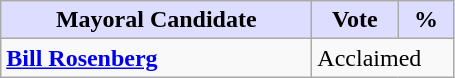<table class="wikitable">
<tr>
<th style="background:#ddf; width:200px;">Mayoral Candidate</th>
<th style="background:#ddf; width:50px;">Vote</th>
<th style="background:#ddf; width:30px;">%</th>
</tr>
<tr>
<td><strong><a href='#'>Bill Rosenberg</a></strong></td>
<td colspan="2">Acclaimed</td>
</tr>
</table>
